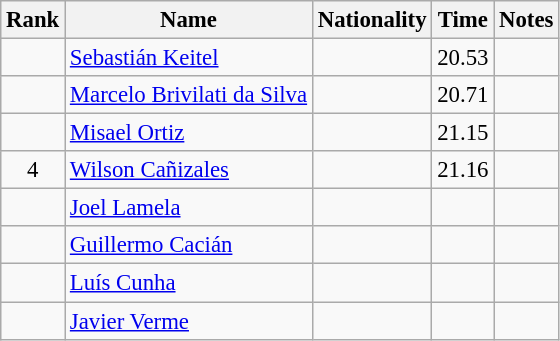<table class="wikitable sortable" style="text-align:center;font-size:95%">
<tr>
<th>Rank</th>
<th>Name</th>
<th>Nationality</th>
<th>Time</th>
<th>Notes</th>
</tr>
<tr>
<td></td>
<td align=left><a href='#'>Sebastián Keitel</a></td>
<td align=left></td>
<td>20.53</td>
<td></td>
</tr>
<tr>
<td></td>
<td align=left><a href='#'>Marcelo Brivilati da Silva</a></td>
<td align=left></td>
<td>20.71</td>
<td></td>
</tr>
<tr>
<td></td>
<td align=left><a href='#'>Misael Ortiz</a></td>
<td align=left></td>
<td>21.15</td>
<td></td>
</tr>
<tr>
<td>4</td>
<td align=left><a href='#'>Wilson Cañizales</a></td>
<td align=left></td>
<td>21.16</td>
<td></td>
</tr>
<tr>
<td></td>
<td align=left><a href='#'>Joel Lamela</a></td>
<td align=left></td>
<td></td>
<td></td>
</tr>
<tr>
<td></td>
<td align=left><a href='#'>Guillermo Cacián</a></td>
<td align=left></td>
<td></td>
<td></td>
</tr>
<tr>
<td></td>
<td align=left><a href='#'>Luís Cunha</a></td>
<td align=left></td>
<td></td>
<td></td>
</tr>
<tr>
<td></td>
<td align=left><a href='#'>Javier Verme</a></td>
<td align=left></td>
<td></td>
<td></td>
</tr>
</table>
